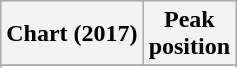<table class="wikitable sortable plainrowheaders" style="text-align:center">
<tr>
<th>Chart (2017)</th>
<th>Peak<br>position</th>
</tr>
<tr>
</tr>
<tr>
</tr>
<tr>
</tr>
</table>
